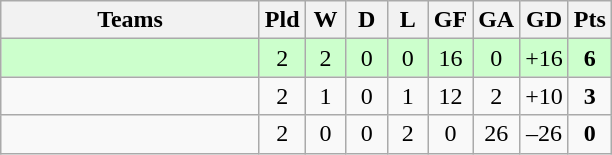<table class="wikitable" style="text-align: center;">
<tr>
<th width=165>Teams</th>
<th width=20>Pld</th>
<th width=20>W</th>
<th width=20>D</th>
<th width=20>L</th>
<th width=20>GF</th>
<th width=20>GA</th>
<th width=20>GD</th>
<th width=20>Pts</th>
</tr>
<tr align=center style="background:#ccffcc;">
<td style="text-align:left;"></td>
<td>2</td>
<td>2</td>
<td>0</td>
<td>0</td>
<td>16</td>
<td>0</td>
<td>+16</td>
<td><strong>6</strong></td>
</tr>
<tr align=center>
<td style="text-align:left;"></td>
<td>2</td>
<td>1</td>
<td>0</td>
<td>1</td>
<td>12</td>
<td>2</td>
<td>+10</td>
<td><strong>3</strong></td>
</tr>
<tr align=center>
<td style="text-align:left;"></td>
<td>2</td>
<td>0</td>
<td>0</td>
<td>2</td>
<td>0</td>
<td>26</td>
<td>–26</td>
<td><strong>0</strong></td>
</tr>
</table>
